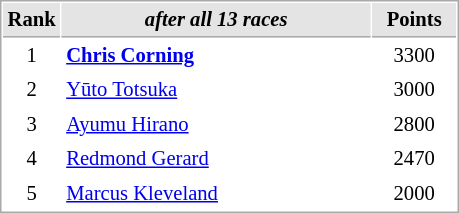<table cellspacing="1" cellpadding="3" style="border:1px solid #aaa; font-size:86%;">
<tr style="background:#e4e4e4;">
<th style="border-bottom:1px solid #aaa; width:10px;">Rank</th>
<th style="border-bottom:1px solid #aaa; width:200px;"><em>after all 13 races</em></th>
<th style="border-bottom:1px solid #aaa; width:50px;">Points</th>
</tr>
<tr>
<td align=center>1</td>
<td><strong> <a href='#'>Chris Corning</a></strong></td>
<td align=center>3300</td>
</tr>
<tr>
<td align=center>2</td>
<td> <a href='#'>Yūto Totsuka</a></td>
<td align=center>3000</td>
</tr>
<tr>
<td align=center>3</td>
<td> <a href='#'>Ayumu Hirano</a></td>
<td align=center>2800</td>
</tr>
<tr>
<td align=center>4</td>
<td> <a href='#'>Redmond Gerard</a></td>
<td align=center>2470</td>
</tr>
<tr>
<td align=center>5</td>
<td> <a href='#'>Marcus Kleveland</a></td>
<td align=center>2000</td>
</tr>
</table>
